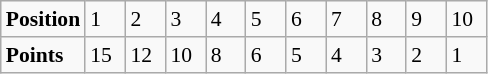<table class="wikitable" style="font-size: 90%;">
<tr>
<td><strong>Position</strong></td>
<td width=20>1</td>
<td width=20>2</td>
<td width=20>3</td>
<td width=20>4</td>
<td width=20>5</td>
<td width=20>6</td>
<td width=20>7</td>
<td width=20>8</td>
<td width=20>9</td>
<td width=20>10</td>
</tr>
<tr>
<td><strong>Points</strong></td>
<td>15</td>
<td>12</td>
<td>10</td>
<td>8</td>
<td>6</td>
<td>5</td>
<td>4</td>
<td>3</td>
<td>2</td>
<td>1</td>
</tr>
</table>
